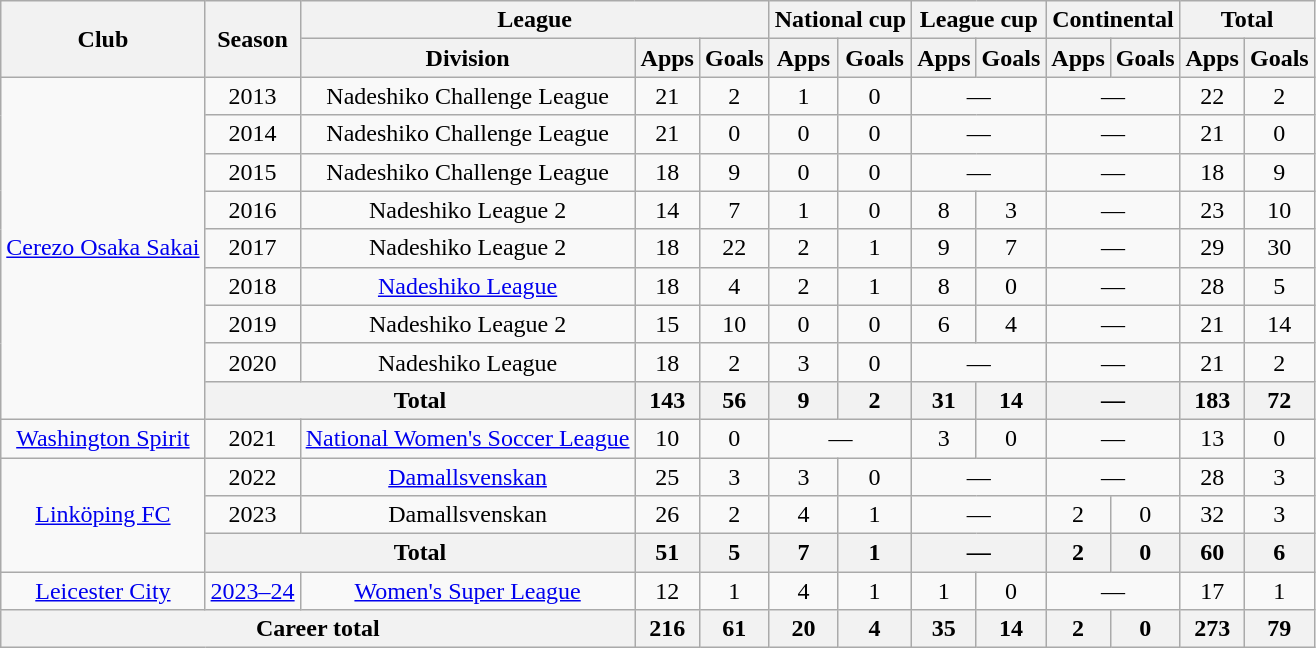<table class="wikitable" style="text-align:center">
<tr>
<th rowspan="2">Club</th>
<th rowspan="2">Season</th>
<th colspan="3">League</th>
<th colspan="2">National cup</th>
<th colspan="2">League cup</th>
<th colspan="2">Continental</th>
<th colspan="2">Total</th>
</tr>
<tr>
<th>Division</th>
<th>Apps</th>
<th>Goals</th>
<th>Apps</th>
<th>Goals</th>
<th>Apps</th>
<th>Goals</th>
<th>Apps</th>
<th>Goals</th>
<th>Apps</th>
<th>Goals</th>
</tr>
<tr>
<td rowspan="9"><a href='#'>Cerezo Osaka Sakai</a></td>
<td>2013</td>
<td>Nadeshiko Challenge League</td>
<td>21</td>
<td>2</td>
<td>1</td>
<td>0</td>
<td colspan="2">—</td>
<td colspan="2">—</td>
<td>22</td>
<td>2</td>
</tr>
<tr>
<td>2014</td>
<td>Nadeshiko Challenge League</td>
<td>21</td>
<td>0</td>
<td>0</td>
<td>0</td>
<td colspan="2">—</td>
<td colspan="2">—</td>
<td>21</td>
<td>0</td>
</tr>
<tr>
<td>2015</td>
<td>Nadeshiko Challenge League</td>
<td>18</td>
<td>9</td>
<td>0</td>
<td>0</td>
<td colspan="2">—</td>
<td colspan="2">—</td>
<td>18</td>
<td>9</td>
</tr>
<tr>
<td>2016</td>
<td>Nadeshiko League 2</td>
<td>14</td>
<td>7</td>
<td>1</td>
<td>0</td>
<td>8</td>
<td>3</td>
<td colspan="2">—</td>
<td>23</td>
<td>10</td>
</tr>
<tr>
<td>2017</td>
<td>Nadeshiko League 2</td>
<td>18</td>
<td>22</td>
<td>2</td>
<td>1</td>
<td>9</td>
<td>7</td>
<td colspan="2">—</td>
<td>29</td>
<td>30</td>
</tr>
<tr>
<td>2018</td>
<td><a href='#'>Nadeshiko League</a></td>
<td>18</td>
<td>4</td>
<td>2</td>
<td>1</td>
<td>8</td>
<td>0</td>
<td colspan="2">—</td>
<td>28</td>
<td>5</td>
</tr>
<tr>
<td>2019</td>
<td>Nadeshiko League 2</td>
<td>15</td>
<td>10</td>
<td>0</td>
<td>0</td>
<td>6</td>
<td>4</td>
<td colspan="2">—</td>
<td>21</td>
<td>14</td>
</tr>
<tr>
<td>2020</td>
<td>Nadeshiko League</td>
<td>18</td>
<td>2</td>
<td>3</td>
<td>0</td>
<td colspan="2">—</td>
<td colspan="2">—</td>
<td>21</td>
<td>2</td>
</tr>
<tr>
<th colspan="2">Total</th>
<th>143</th>
<th>56</th>
<th>9</th>
<th>2</th>
<th>31</th>
<th>14</th>
<th colspan="2">—</th>
<th>183</th>
<th>72</th>
</tr>
<tr>
<td><a href='#'>Washington Spirit</a></td>
<td>2021</td>
<td><a href='#'>National Women's Soccer League</a></td>
<td>10</td>
<td>0</td>
<td colspan="2">—</td>
<td>3</td>
<td>0</td>
<td colspan="2">—</td>
<td>13</td>
<td>0</td>
</tr>
<tr>
<td rowspan="3"><a href='#'>Linköping FC</a></td>
<td>2022</td>
<td><a href='#'>Damallsvenskan</a></td>
<td>25</td>
<td>3</td>
<td>3</td>
<td>0</td>
<td colspan="2">—</td>
<td colspan="2">—</td>
<td>28</td>
<td>3</td>
</tr>
<tr>
<td>2023</td>
<td>Damallsvenskan</td>
<td>26</td>
<td>2</td>
<td>4</td>
<td>1</td>
<td colspan="2">—</td>
<td>2</td>
<td>0</td>
<td>32</td>
<td>3</td>
</tr>
<tr>
<th colspan="2">Total</th>
<th>51</th>
<th>5</th>
<th>7</th>
<th>1</th>
<th colspan="2">—</th>
<th>2</th>
<th>0</th>
<th>60</th>
<th>6</th>
</tr>
<tr>
<td><a href='#'>Leicester City</a></td>
<td><a href='#'>2023–24</a></td>
<td><a href='#'>Women's Super League</a></td>
<td>12</td>
<td>1</td>
<td>4</td>
<td>1</td>
<td>1</td>
<td>0</td>
<td colspan="2">—</td>
<td>17</td>
<td>1</td>
</tr>
<tr>
<th colspan="3">Career total</th>
<th>216</th>
<th>61</th>
<th>20</th>
<th>4</th>
<th>35</th>
<th>14</th>
<th>2</th>
<th>0</th>
<th>273</th>
<th>79</th>
</tr>
</table>
